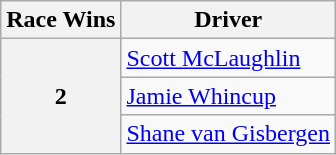<table class="wikitable plainrowheaders">
<tr>
<th>Race Wins</th>
<th>Driver</th>
</tr>
<tr>
<th rowspan="3">2</th>
<td> <a href='#'>Scott McLaughlin</a></td>
</tr>
<tr>
<td> <a href='#'>Jamie Whincup</a></td>
</tr>
<tr>
<td> <a href='#'>Shane van Gisbergen</a></td>
</tr>
</table>
